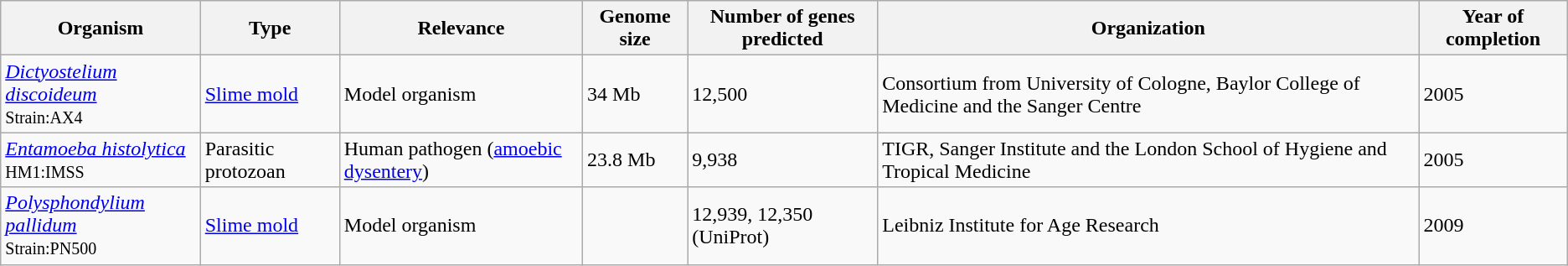<table class="wikitable sortable" style="border:1px solid #aaa;">
<tr>
<th>Organism</th>
<th>Type</th>
<th>Relevance</th>
<th>Genome size</th>
<th>Number of genes predicted</th>
<th>Organization</th>
<th>Year of completion</th>
</tr>
<tr>
<td><em><a href='#'>Dictyostelium discoideum</a></em><br><small>Strain:AX4</small></td>
<td><a href='#'>Slime mold</a></td>
<td>Model organism</td>
<td>34 Mb</td>
<td>12,500</td>
<td>Consortium from University of Cologne, Baylor College of Medicine and the Sanger Centre</td>
<td>2005</td>
</tr>
<tr>
<td><em><a href='#'>Entamoeba histolytica</a></em><br><small>HM1:IMSS</small></td>
<td>Parasitic protozoan</td>
<td>Human pathogen (<a href='#'>amoebic dysentery</a>)</td>
<td>23.8 Mb</td>
<td>9,938</td>
<td>TIGR, Sanger Institute and the London School of Hygiene and Tropical Medicine</td>
<td>2005</td>
</tr>
<tr>
<td><em><a href='#'>Polysphondylium pallidum</a></em><br><small>Strain:PN500</small></td>
<td><a href='#'>Slime mold</a></td>
<td>Model organism</td>
<td></td>
<td>12,939, 12,350 (UniProt)</td>
<td>Leibniz Institute for Age Research</td>
<td>2009</td>
</tr>
</table>
